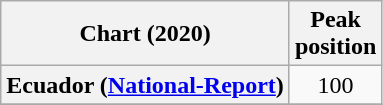<table class="wikitable sortable plainrowheaders" style="text-align:center">
<tr>
<th scope="col">Chart (2020)</th>
<th scope="col">Peak<br> position</th>
</tr>
<tr>
<th scope="row">Ecuador (<a href='#'>National-Report</a>)</th>
<td align="center">100</td>
</tr>
<tr>
</tr>
</table>
